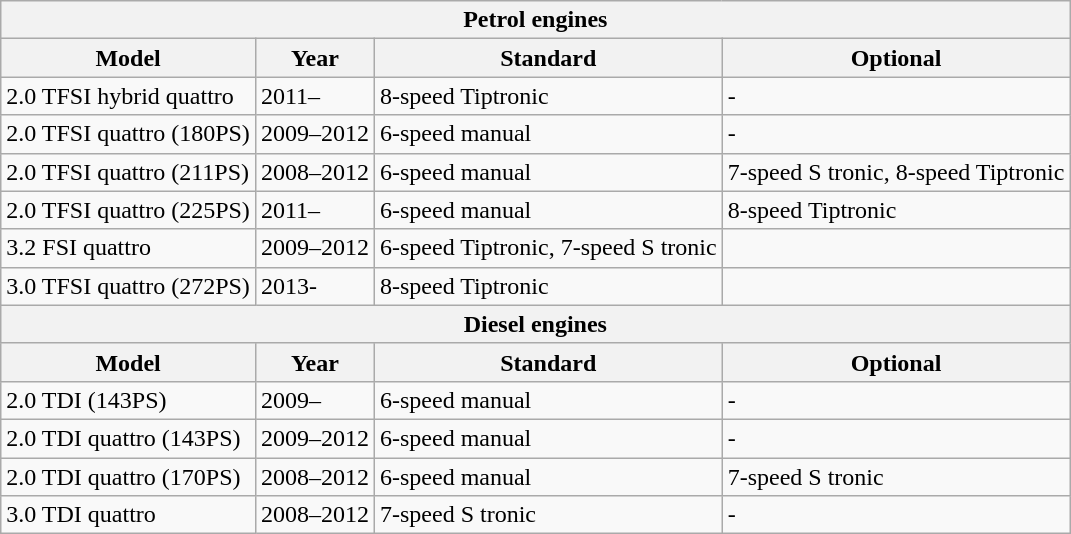<table class="wikitable">
<tr>
<th colspan=4>Petrol engines</th>
</tr>
<tr>
<th>Model</th>
<th>Year</th>
<th>Standard</th>
<th>Optional</th>
</tr>
<tr>
<td>2.0 TFSI hybrid quattro</td>
<td>2011–</td>
<td>8-speed Tiptronic</td>
<td>-</td>
</tr>
<tr>
<td>2.0 TFSI quattro (180PS)</td>
<td>2009–2012</td>
<td>6-speed manual</td>
<td>-</td>
</tr>
<tr>
<td>2.0 TFSI quattro (211PS)</td>
<td>2008–2012</td>
<td>6-speed manual</td>
<td>7-speed S tronic, 8-speed Tiptronic</td>
</tr>
<tr>
<td>2.0 TFSI quattro (225PS)</td>
<td>2011–</td>
<td>6-speed manual</td>
<td>8-speed Tiptronic</td>
</tr>
<tr>
<td>3.2 FSI quattro</td>
<td>2009–2012</td>
<td>6-speed Tiptronic, 7-speed S tronic</td>
<td></td>
</tr>
<tr>
<td>3.0 TFSI quattro (272PS)</td>
<td>2013-</td>
<td>8-speed Tiptronic</td>
<td></td>
</tr>
<tr>
<th colspan=4>Diesel engines</th>
</tr>
<tr>
<th>Model</th>
<th>Year</th>
<th>Standard</th>
<th>Optional</th>
</tr>
<tr>
<td>2.0 TDI (143PS)</td>
<td>2009–</td>
<td>6-speed manual</td>
<td>-</td>
</tr>
<tr>
<td>2.0 TDI quattro (143PS)</td>
<td>2009–2012</td>
<td>6-speed manual</td>
<td>-</td>
</tr>
<tr>
<td>2.0 TDI quattro (170PS)</td>
<td>2008–2012</td>
<td>6-speed manual</td>
<td>7-speed S tronic</td>
</tr>
<tr>
<td>3.0 TDI quattro</td>
<td>2008–2012</td>
<td>7-speed S tronic</td>
<td>-</td>
</tr>
</table>
